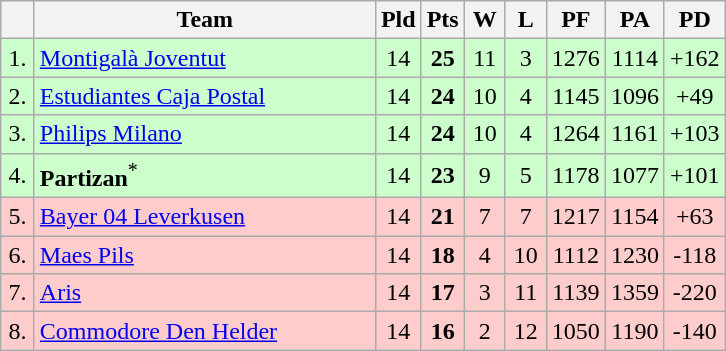<table class="wikitable" style="text-align:center">
<tr>
<th width=15></th>
<th width=220>Team</th>
<th width=20>Pld</th>
<th width=20>Pts</th>
<th width=20>W</th>
<th width=20>L</th>
<th width=20>PF</th>
<th width=20>PA</th>
<th width=20>PD</th>
</tr>
<tr style="background: #ccffcc;">
<td>1.</td>
<td align=left> <a href='#'>Montigalà Joventut</a></td>
<td>14</td>
<td><strong>25</strong></td>
<td>11</td>
<td>3</td>
<td>1276</td>
<td>1114</td>
<td>+162</td>
</tr>
<tr style="background: #ccffcc;">
<td>2.</td>
<td align=left> <a href='#'>Estudiantes Caja Postal</a></td>
<td>14</td>
<td><strong>24</strong></td>
<td>10</td>
<td>4</td>
<td>1145</td>
<td>1096</td>
<td>+49</td>
</tr>
<tr style="background: #ccffcc;">
<td>3.</td>
<td align=left> <a href='#'>Philips Milano</a></td>
<td>14</td>
<td><strong>24</strong></td>
<td>10</td>
<td>4</td>
<td>1264</td>
<td>1161</td>
<td>+103</td>
</tr>
<tr style="background: #ccffcc;">
<td>4.</td>
<td align=left> <strong>Partizan</strong><sup>*</sup></td>
<td>14</td>
<td><strong>23</strong></td>
<td>9</td>
<td>5</td>
<td>1178</td>
<td>1077</td>
<td>+101</td>
</tr>
<tr style="background:#ffcccc;">
<td>5.</td>
<td align=left> <a href='#'>Bayer 04 Leverkusen</a></td>
<td>14</td>
<td><strong>21</strong></td>
<td>7</td>
<td>7</td>
<td>1217</td>
<td>1154</td>
<td>+63</td>
</tr>
<tr style="background:#ffcccc;">
<td>6.</td>
<td align=left> <a href='#'>Maes Pils</a></td>
<td>14</td>
<td><strong>18</strong></td>
<td>4</td>
<td>10</td>
<td>1112</td>
<td>1230</td>
<td>-118</td>
</tr>
<tr style="background:#ffcccc;">
<td>7.</td>
<td align=left> <a href='#'>Aris</a></td>
<td>14</td>
<td><strong>17</strong></td>
<td>3</td>
<td>11</td>
<td>1139</td>
<td>1359</td>
<td>-220</td>
</tr>
<tr style="background:#ffcccc;">
<td>8.</td>
<td align=left> <a href='#'>Commodore Den Helder</a></td>
<td>14</td>
<td><strong>16</strong></td>
<td>2</td>
<td>12</td>
<td>1050</td>
<td>1190</td>
<td>-140</td>
</tr>
</table>
